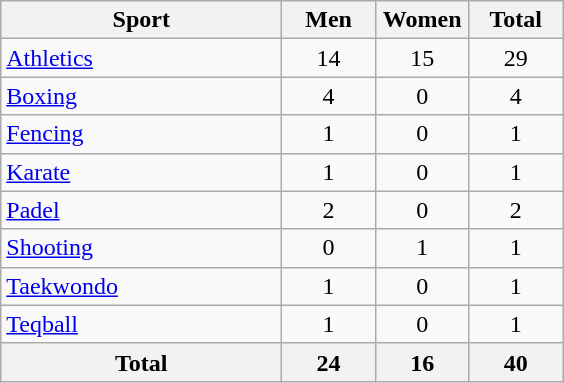<table class="wikitable sortable" style="text-align:center;">
<tr>
<th width=180>Sport</th>
<th width=55>Men</th>
<th width=55>Women</th>
<th width=55>Total</th>
</tr>
<tr>
<td align="left"><a href='#'>Athletics</a></td>
<td>14</td>
<td>15</td>
<td>29</td>
</tr>
<tr>
<td align="left"><a href='#'>Boxing</a></td>
<td>4</td>
<td>0</td>
<td>4</td>
</tr>
<tr>
<td align="left"><a href='#'>Fencing</a></td>
<td>1</td>
<td>0</td>
<td>1</td>
</tr>
<tr>
<td align="left"><a href='#'>Karate</a></td>
<td>1</td>
<td>0</td>
<td>1</td>
</tr>
<tr>
<td align="left"><a href='#'>Padel</a></td>
<td>2</td>
<td>0</td>
<td>2</td>
</tr>
<tr>
<td align="left"><a href='#'>Shooting</a></td>
<td>0</td>
<td>1</td>
<td>1</td>
</tr>
<tr>
<td align="left"><a href='#'>Taekwondo</a></td>
<td>1</td>
<td>0</td>
<td>1</td>
</tr>
<tr>
<td align="left"><a href='#'>Teqball</a></td>
<td>1</td>
<td>0</td>
<td>1</td>
</tr>
<tr>
<th>Total</th>
<th>24</th>
<th>16</th>
<th>40</th>
</tr>
</table>
